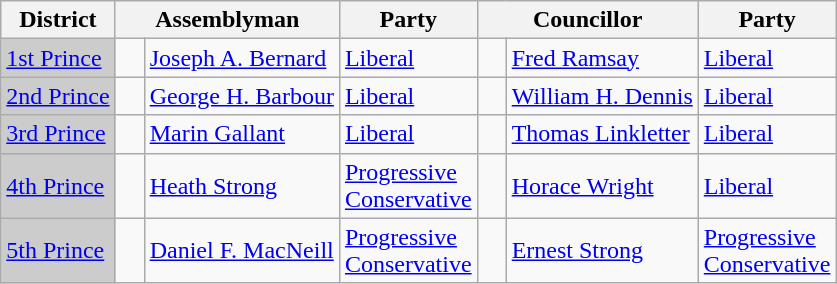<table class="wikitable">
<tr>
<th>District</th>
<th colspan="2">Assemblyman</th>
<th>Party</th>
<th colspan="2">Councillor</th>
<th>Party</th>
</tr>
<tr>
<td bgcolor="CCCCCC"><a href='#'>1st Prince</a></td>
<td>   </td>
<td><a href='#'>Joseph A. Bernard</a></td>
<td><a href='#'>Liberal</a></td>
<td>   </td>
<td><a href='#'>Fred Ramsay</a></td>
<td><a href='#'>Liberal</a></td>
</tr>
<tr>
<td bgcolor="CCCCCC"><a href='#'>2nd Prince</a></td>
<td>   </td>
<td><a href='#'>George H. Barbour</a></td>
<td><a href='#'>Liberal</a></td>
<td>   </td>
<td><a href='#'>William H. Dennis</a></td>
<td><a href='#'>Liberal</a></td>
</tr>
<tr>
<td bgcolor="CCCCCC"><a href='#'>3rd Prince</a></td>
<td>   </td>
<td><a href='#'>Marin Gallant</a></td>
<td><a href='#'>Liberal</a></td>
<td>   </td>
<td><a href='#'>Thomas Linkletter</a></td>
<td><a href='#'>Liberal</a></td>
</tr>
<tr>
<td bgcolor="CCCCCC"><a href='#'>4th Prince</a></td>
<td>   </td>
<td><a href='#'>Heath Strong</a></td>
<td><a href='#'>Progressive <br> Conservative</a></td>
<td>    <br></td>
<td><a href='#'>Horace Wright</a></td>
<td><a href='#'>Liberal</a></td>
</tr>
<tr>
<td bgcolor="CCCCCC"><a href='#'>5th Prince</a></td>
<td>   </td>
<td><a href='#'>Daniel F. MacNeill</a></td>
<td><a href='#'>Progressive <br> Conservative</a></td>
<td>   </td>
<td><a href='#'>Ernest Strong</a></td>
<td><a href='#'>Progressive <br> Conservative</a></td>
</tr>
</table>
